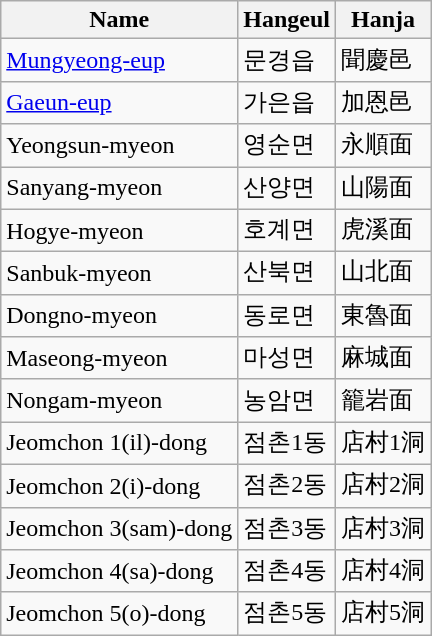<table class="wikitable sortable">
<tr>
<th>Name</th>
<th>Hangeul</th>
<th>Hanja</th>
</tr>
<tr>
<td><a href='#'>Mungyeong-eup</a></td>
<td>문경읍</td>
<td>聞慶邑</td>
</tr>
<tr>
<td><a href='#'>Gaeun-eup</a></td>
<td>가은읍</td>
<td>加恩邑</td>
</tr>
<tr>
<td>Yeongsun-myeon</td>
<td>영순면</td>
<td>永順面</td>
</tr>
<tr>
<td>Sanyang-myeon</td>
<td>산양면</td>
<td>山陽面</td>
</tr>
<tr>
<td>Hogye-myeon</td>
<td>호계면</td>
<td>虎溪面</td>
</tr>
<tr>
<td>Sanbuk-myeon</td>
<td>산북면</td>
<td>山北面</td>
</tr>
<tr>
<td>Dongno-myeon</td>
<td>동로면</td>
<td>東魯面</td>
</tr>
<tr>
<td>Maseong-myeon</td>
<td>마성면</td>
<td>麻城面</td>
</tr>
<tr>
<td>Nongam-myeon</td>
<td>농암면</td>
<td>籠岩面</td>
</tr>
<tr>
<td>Jeomchon 1(il)-dong</td>
<td>점촌1동</td>
<td>店村1洞</td>
</tr>
<tr>
<td>Jeomchon 2(i)-dong</td>
<td>점촌2동</td>
<td>店村2洞</td>
</tr>
<tr>
<td>Jeomchon 3(sam)-dong</td>
<td>점촌3동</td>
<td>店村3洞</td>
</tr>
<tr>
<td>Jeomchon 4(sa)-dong</td>
<td>점촌4동</td>
<td>店村4洞</td>
</tr>
<tr>
<td>Jeomchon 5(o)-dong</td>
<td>점촌5동</td>
<td>店村5洞</td>
</tr>
</table>
